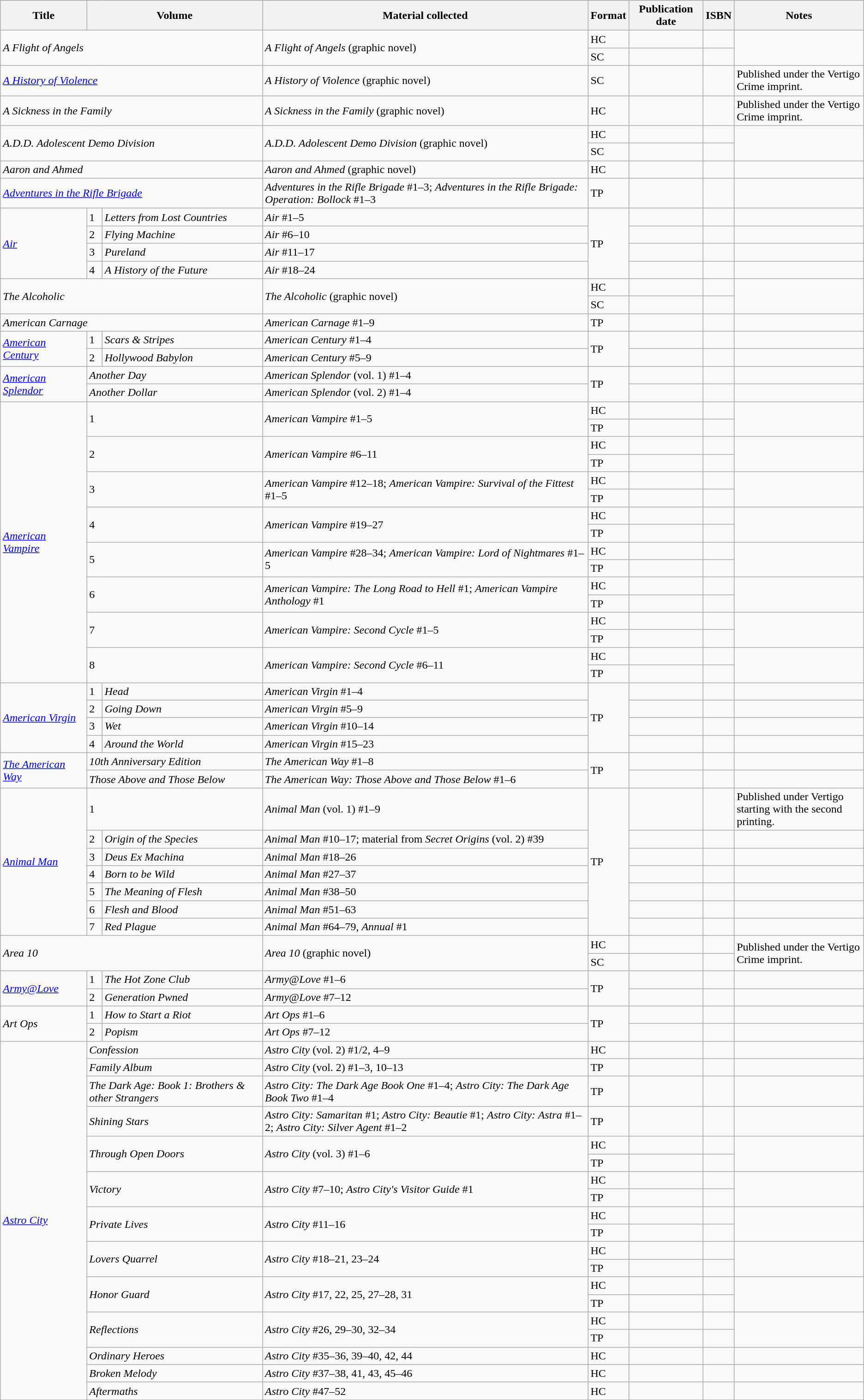<table class="wikitable">
<tr>
<th width="10%">Title</th>
<th colspan="2">Volume</th>
<th>Material collected</th>
<th>Format</th>
<th>Publication date</th>
<th>ISBN</th>
<th width="15%">Notes</th>
</tr>
<tr>
<td colspan="3" rowspan="2"><em>A Flight of Angels</em></td>
<td rowspan="2"><em>A Flight of Angels</em> (graphic novel)</td>
<td>HC</td>
<td></td>
<td></td>
<td rowspan="2"></td>
</tr>
<tr>
<td>SC</td>
<td></td>
<td></td>
</tr>
<tr>
<td colspan="3"><em><a href='#'>A History of Violence</a></em></td>
<td><em>A History of Violence</em> (graphic novel)</td>
<td>SC</td>
<td></td>
<td></td>
<td>Published under the Vertigo Crime imprint.</td>
</tr>
<tr>
<td colspan="3"><em>A Sickness in the Family</em></td>
<td><em>A Sickness in the Family</em> (graphic novel)</td>
<td>HC</td>
<td></td>
<td></td>
<td>Published under the Vertigo Crime imprint.</td>
</tr>
<tr>
<td colspan="3" rowspan="2"><em>A.D.D. Adolescent Demo Division</em></td>
<td rowspan="2"><em>A.D.D. Adolescent Demo Division</em> (graphic novel)</td>
<td>HC</td>
<td></td>
<td></td>
<td rowspan="2"></td>
</tr>
<tr>
<td>SC</td>
<td></td>
<td></td>
</tr>
<tr>
<td colspan="3"><em>Aaron and Ahmed</em></td>
<td><em>Aaron and Ahmed</em> (graphic novel)</td>
<td>HC</td>
<td></td>
<td></td>
<td></td>
</tr>
<tr>
<td colspan="3"><em><a href='#'>Adventures in the Rifle Brigade</a></em></td>
<td><em>Adventures in the Rifle Brigade</em> #1–3; <em>Adventures in the Rifle Brigade: Operation: Bollock</em> #1–3</td>
<td>TP</td>
<td></td>
<td></td>
<td></td>
</tr>
<tr>
<td rowspan="4"><em><a href='#'>Air</a></em></td>
<td>1</td>
<td><em>Letters from Lost Countries</em></td>
<td><em>Air</em> #1–5</td>
<td rowspan="4">TP</td>
<td></td>
<td></td>
<td></td>
</tr>
<tr>
<td>2</td>
<td><em>Flying Machine</em></td>
<td><em>Air</em> #6–10</td>
<td></td>
<td></td>
<td></td>
</tr>
<tr>
<td>3</td>
<td><em>Pureland</em></td>
<td><em>Air</em> #11–17</td>
<td></td>
<td></td>
<td></td>
</tr>
<tr>
<td>4</td>
<td><em>A History of the Future</em></td>
<td><em>Air</em> #18–24</td>
<td></td>
<td></td>
<td></td>
</tr>
<tr>
<td colspan="3" rowspan="2"><em>The Alcoholic</em></td>
<td rowspan="2"><em>The Alcoholic</em> (graphic novel)</td>
<td>HC</td>
<td></td>
<td></td>
<td rowspan="2"></td>
</tr>
<tr>
<td>SC</td>
<td></td>
<td></td>
</tr>
<tr>
<td colspan="3"><em>American Carnage</em></td>
<td><em>American Carnage</em> #1–9</td>
<td>TP</td>
<td></td>
<td></td>
<td></td>
</tr>
<tr>
<td rowspan="2"><em><a href='#'>American Century</a></em></td>
<td>1</td>
<td><em>Scars & Stripes</em></td>
<td><em>American Century</em> #1–4</td>
<td rowspan="2">TP</td>
<td></td>
<td></td>
<td></td>
</tr>
<tr>
<td>2</td>
<td><em>Hollywood Babylon</em></td>
<td><em>American Century</em> #5–9</td>
<td></td>
<td></td>
<td></td>
</tr>
<tr>
<td rowspan="2"><em><a href='#'>American Splendor</a></em></td>
<td colspan="2"><em>Another Day</em></td>
<td><em>American Splendor</em> (vol. 1) #1–4</td>
<td rowspan="2">TP</td>
<td></td>
<td></td>
<td></td>
</tr>
<tr>
<td colspan="2"><em>Another Dollar</em></td>
<td><em>American Splendor</em> (vol. 2) #1–4</td>
<td></td>
<td></td>
<td></td>
</tr>
<tr>
<td rowspan="16"><em><a href='#'>American Vampire</a></em></td>
<td colspan="2" rowspan="2">1</td>
<td rowspan="2"><em>American Vampire</em> #1–5</td>
<td>HC</td>
<td></td>
<td></td>
<td rowspan="2"></td>
</tr>
<tr>
<td>TP</td>
<td></td>
<td></td>
</tr>
<tr>
<td colspan="2" rowspan="2">2</td>
<td rowspan="2"><em>American Vampire</em> #6–11</td>
<td>HC</td>
<td></td>
<td></td>
<td rowspan="2"></td>
</tr>
<tr>
<td>TP</td>
<td></td>
<td></td>
</tr>
<tr>
<td colspan="2" rowspan="2">3</td>
<td rowspan="2"><em>American Vampire</em> #12–18; <em>American Vampire: Survival of the Fittest</em> #1–5</td>
<td>HC</td>
<td></td>
<td></td>
<td rowspan="2"></td>
</tr>
<tr>
<td>TP</td>
<td></td>
<td></td>
</tr>
<tr>
<td colspan="2" rowspan="2">4</td>
<td rowspan="2"><em>American Vampire</em> #19–27</td>
<td>HC</td>
<td></td>
<td></td>
<td rowspan="2"></td>
</tr>
<tr>
<td>TP</td>
<td></td>
<td></td>
</tr>
<tr>
<td colspan="2" rowspan="2">5</td>
<td rowspan="2"><em>American Vampire</em> #28–34; <em>American Vampire: Lord of Nightmares</em> #1–5</td>
<td>HC</td>
<td></td>
<td></td>
<td rowspan="2"></td>
</tr>
<tr>
<td>TP</td>
<td></td>
<td></td>
</tr>
<tr>
<td colspan="2" rowspan="2">6</td>
<td rowspan="2"><em>American Vampire: The Long Road to Hell</em> #1; <em>American Vampire Anthology</em> #1</td>
<td>HC</td>
<td></td>
<td></td>
<td rowspan="2"></td>
</tr>
<tr>
<td>TP</td>
<td></td>
<td></td>
</tr>
<tr>
<td colspan="2" rowspan="2">7</td>
<td rowspan="2"><em>American Vampire: Second Cycle</em> #1–5</td>
<td>HC</td>
<td></td>
<td></td>
<td rowspan="2"></td>
</tr>
<tr>
<td>TP</td>
<td></td>
<td></td>
</tr>
<tr>
<td colspan="2" rowspan="2">8</td>
<td rowspan="2"><em>American Vampire: Second Cycle</em> #6–11</td>
<td>HC</td>
<td></td>
<td></td>
<td rowspan="2"></td>
</tr>
<tr>
<td>TP</td>
<td></td>
<td></td>
</tr>
<tr>
<td rowspan="4"><em><a href='#'>American Virgin</a></em></td>
<td>1</td>
<td><em>Head</em></td>
<td><em>American Virgin</em> #1–4</td>
<td rowspan="4">TP</td>
<td></td>
<td></td>
<td></td>
</tr>
<tr>
<td>2</td>
<td><em>Going Down</em></td>
<td><em>American Virgin</em> #5–9</td>
<td></td>
<td></td>
<td></td>
</tr>
<tr>
<td>3</td>
<td><em>Wet</em></td>
<td><em>American Virgin</em> #10–14</td>
<td></td>
<td></td>
<td></td>
</tr>
<tr>
<td>4</td>
<td><em>Around the World</em></td>
<td><em>American Virgin</em> #15–23</td>
<td></td>
<td></td>
<td></td>
</tr>
<tr>
<td rowspan="2"><em><a href='#'>The American Way</a></em></td>
<td colspan="2"><em>10th Anniversary Edition</em></td>
<td><em>The American Way</em> #1–8</td>
<td rowspan="2">TP</td>
<td></td>
<td></td>
<td></td>
</tr>
<tr>
<td colspan="2"><em>Those Above and Those Below</em></td>
<td><em>The American Way: Those Above and Those Below</em> #1–6</td>
<td></td>
<td></td>
<td></td>
</tr>
<tr>
<td rowspan="7"><em><a href='#'>Animal Man</a></em></td>
<td colspan="2">1</td>
<td><em>Animal Man</em> (vol. 1) #1–9</td>
<td rowspan="7">TP</td>
<td></td>
<td></td>
<td>Published under Vertigo starting with the second printing.</td>
</tr>
<tr>
<td>2</td>
<td><em>Origin of the Species</em></td>
<td><em>Animal Man</em> #10–17; material from <em>Secret Origins</em> (vol. 2) #39</td>
<td></td>
<td></td>
<td></td>
</tr>
<tr>
<td>3</td>
<td><em>Deus Ex Machina</em></td>
<td><em>Animal Man</em> #18–26</td>
<td></td>
<td></td>
<td></td>
</tr>
<tr>
<td>4</td>
<td><em>Born to be Wild</em></td>
<td><em>Animal Man</em> #27–37</td>
<td></td>
<td></td>
<td></td>
</tr>
<tr>
<td>5</td>
<td><em>The Meaning of Flesh</em></td>
<td><em>Animal Man</em> #38–50</td>
<td></td>
<td></td>
<td></td>
</tr>
<tr>
<td>6</td>
<td><em>Flesh and Blood</em></td>
<td><em>Animal Man</em> #51–63</td>
<td></td>
<td></td>
<td></td>
</tr>
<tr>
<td>7</td>
<td><em>Red Plague</em></td>
<td><em>Animal Man</em> #64–79, <em>Annual</em> #1</td>
<td></td>
<td></td>
<td></td>
</tr>
<tr>
<td colspan="3" rowspan="2"><em>Area 10</em></td>
<td rowspan="2"><em>Area 10</em> (graphic novel)</td>
<td>HC</td>
<td></td>
<td></td>
<td rowspan="2">Published under the Vertigo Crime imprint.</td>
</tr>
<tr>
<td>SC</td>
<td></td>
<td></td>
</tr>
<tr>
<td rowspan="2"><em><a href='#'>Army@Love</a></em></td>
<td>1</td>
<td><em>The Hot Zone Club</em></td>
<td><em>Army@Love</em> #1–6</td>
<td rowspan="2">TP</td>
<td></td>
<td></td>
<td></td>
</tr>
<tr>
<td>2</td>
<td><em>Generation Pwned</em></td>
<td><em>Army@Love</em> #7–12</td>
<td></td>
<td></td>
<td></td>
</tr>
<tr>
<td rowspan="2"><em>Art Ops</em></td>
<td>1</td>
<td><em>How to Start a Riot</em></td>
<td><em>Art Ops</em> #1–6</td>
<td rowspan="2">TP</td>
<td></td>
<td></td>
<td></td>
</tr>
<tr>
<td>2</td>
<td><em>Popism</em></td>
<td><em>Art Ops</em> #7–12</td>
<td></td>
<td></td>
<td></td>
</tr>
<tr>
<td rowspan="19"><em><a href='#'>Astro City</a></em></td>
<td colspan="2"><em>Confession</em></td>
<td><em>Astro City</em> (vol. 2) #1/2, 4–9</td>
<td>HC</td>
<td></td>
<td></td>
<td></td>
</tr>
<tr>
<td colspan="2"><em>Family Album</em></td>
<td><em>Astro City</em> (vol. 2) #1–3, 10–13</td>
<td>TP</td>
<td></td>
<td></td>
<td></td>
</tr>
<tr>
<td colspan="2"><em>The Dark Age: Book 1: Brothers & other Strangers</em></td>
<td><em>Astro City: The Dark Age Book One</em> #1–4; <em>Astro City: The Dark Age Book Two</em> #1–4</td>
<td>TP</td>
<td></td>
<td></td>
<td></td>
</tr>
<tr>
<td colspan="2"><em>Shining Stars</em></td>
<td><em>Astro City: Samaritan</em> #1; <em>Astro City: Beautie</em> #1; <em>Astro City: Astra</em> #1–2; <em>Astro City: Silver Agent</em> #1–2</td>
<td>TP</td>
<td></td>
<td></td>
<td></td>
</tr>
<tr>
<td colspan="2" rowspan="2"><em>Through Open Doors</em></td>
<td rowspan="2"><em>Astro City</em> (vol. 3) #1–6</td>
<td>HC</td>
<td></td>
<td></td>
<td rowspan="2"></td>
</tr>
<tr>
<td>TP</td>
<td></td>
<td></td>
</tr>
<tr>
<td colspan="2" rowspan="2"><em>Victory</em></td>
<td rowspan="2"><em>Astro City</em> #7–10; <em>Astro City's Visitor Guide</em> #1</td>
<td>HC</td>
<td></td>
<td></td>
<td rowspan="2"></td>
</tr>
<tr>
<td>TP</td>
<td></td>
<td></td>
</tr>
<tr>
<td colspan="2" rowspan="2"><em>Private Lives</em></td>
<td rowspan="2"><em>Astro City</em> #11–16</td>
<td>HC</td>
<td></td>
<td></td>
<td rowspan="2"></td>
</tr>
<tr>
<td>TP</td>
<td></td>
<td></td>
</tr>
<tr>
<td colspan="2" rowspan="2"><em>Lovers Quarrel</em></td>
<td rowspan="2"><em>Astro City</em> #18–21, 23–24</td>
<td>HC</td>
<td></td>
<td></td>
<td rowspan="2"></td>
</tr>
<tr>
<td>TP</td>
<td></td>
<td></td>
</tr>
<tr>
<td colspan="2" rowspan="2"><em>Honor Guard</em></td>
<td rowspan="2"><em>Astro City</em> #17, 22, 25, 27–28, 31</td>
<td>HC</td>
<td></td>
<td></td>
<td rowspan="2"></td>
</tr>
<tr>
<td>TP</td>
<td></td>
<td></td>
</tr>
<tr>
<td colspan="2" rowspan="2"><em>Reflections</em></td>
<td rowspan="2"><em>Astro City</em> #26, 29–30, 32–34</td>
<td>HC</td>
<td></td>
<td></td>
<td rowspan="2"></td>
</tr>
<tr>
<td>TP</td>
<td></td>
<td></td>
</tr>
<tr>
<td colspan="2"><em>Ordinary Heroes</em></td>
<td><em>Astro City</em> #35–36, 39–40, 42, 44</td>
<td>HC</td>
<td></td>
<td></td>
<td></td>
</tr>
<tr>
<td colspan="2"><em>Broken Melody</em></td>
<td><em>Astro City</em> #37–38, 41, 43, 45–46</td>
<td>HC</td>
<td></td>
<td></td>
<td></td>
</tr>
<tr>
<td colspan="2"><em>Aftermaths</em></td>
<td><em>Astro City</em> #47–52</td>
<td>HC</td>
<td></td>
<td></td>
<td></td>
</tr>
</table>
